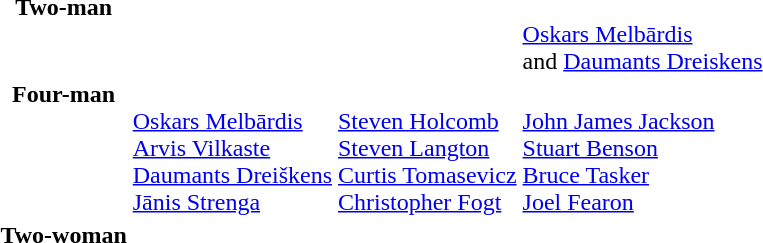<table>
<tr valign="top">
<th scope="row">Two-man <br></th>
<td></td>
<td></td>
<td><br><a href='#'>Oskars Melbārdis</a><br>and <a href='#'>Daumants Dreiskens</a></td>
</tr>
<tr valign="top">
<th scope="row">Four-man <br></th>
<td><br><a href='#'>Oskars Melbārdis</a><br><a href='#'>Arvis Vilkaste</a><br><a href='#'>Daumants Dreiškens</a><br><a href='#'>Jānis Strenga</a></td>
<td><br><a href='#'>Steven Holcomb</a><br><a href='#'>Steven Langton</a><br><a href='#'>Curtis Tomasevicz</a><br><a href='#'>Christopher Fogt</a></td>
<td><br><a href='#'>John James Jackson</a><br><a href='#'>Stuart Benson</a><br><a href='#'>Bruce Tasker</a><br><a href='#'>Joel Fearon</a></td>
</tr>
<tr valign="top">
<th scope="row">Two-woman <br></th>
<td></td>
<td></td>
<td></td>
</tr>
</table>
